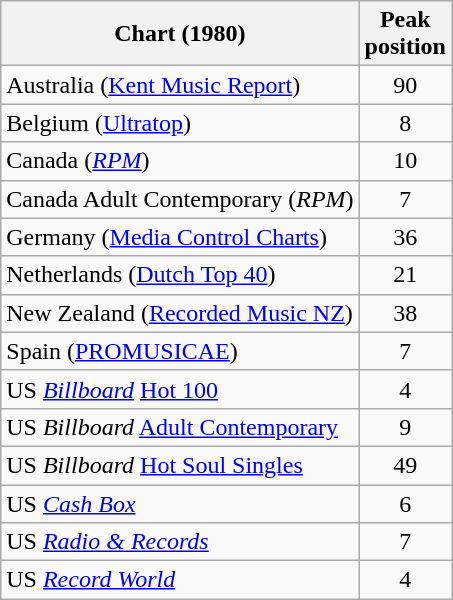<table class="wikitable sortable">
<tr>
<th>Chart (1980)</th>
<th>Peak<br>position</th>
</tr>
<tr>
<td>Australia (<a href='#'>Kent Music Report</a>)</td>
<td align=center>90</td>
</tr>
<tr>
<td>Belgium (<a href='#'>Ultratop</a>)</td>
<td align=center>8</td>
</tr>
<tr>
<td>Canada (<em><a href='#'>RPM</a></em>)</td>
<td align=center>10</td>
</tr>
<tr>
<td>Canada Adult Contemporary (<em>RPM</em>)</td>
<td align=center>7</td>
</tr>
<tr>
<td>Germany (<a href='#'>Media Control Charts</a>)</td>
<td align=center>36</td>
</tr>
<tr>
<td>Netherlands (<a href='#'>Dutch Top 40</a>)</td>
<td align=center>21</td>
</tr>
<tr>
<td>New Zealand (<a href='#'>Recorded Music NZ</a>)</td>
<td align=center>38</td>
</tr>
<tr>
<td>Spain (<a href='#'>PROMUSICAE</a>)</td>
<td align=center>7</td>
</tr>
<tr>
<td>US <em><a href='#'>Billboard</a></em> <a href='#'>Hot 100</a></td>
<td align=center>4</td>
</tr>
<tr>
<td>US <em>Billboard</em> <a href='#'>Adult Contemporary</a></td>
<td align=center>9</td>
</tr>
<tr>
<td>US <em>Billboard</em> <a href='#'>Hot Soul Singles</a></td>
<td align=center>49</td>
</tr>
<tr>
<td>US <em><a href='#'>Cash Box</a></em></td>
<td align=center>6</td>
</tr>
<tr>
<td>US <em><a href='#'>Radio & Records</a></em></td>
<td align=center>7</td>
</tr>
<tr>
<td>US <em><a href='#'>Record World</a></em></td>
<td align=center>4</td>
</tr>
</table>
